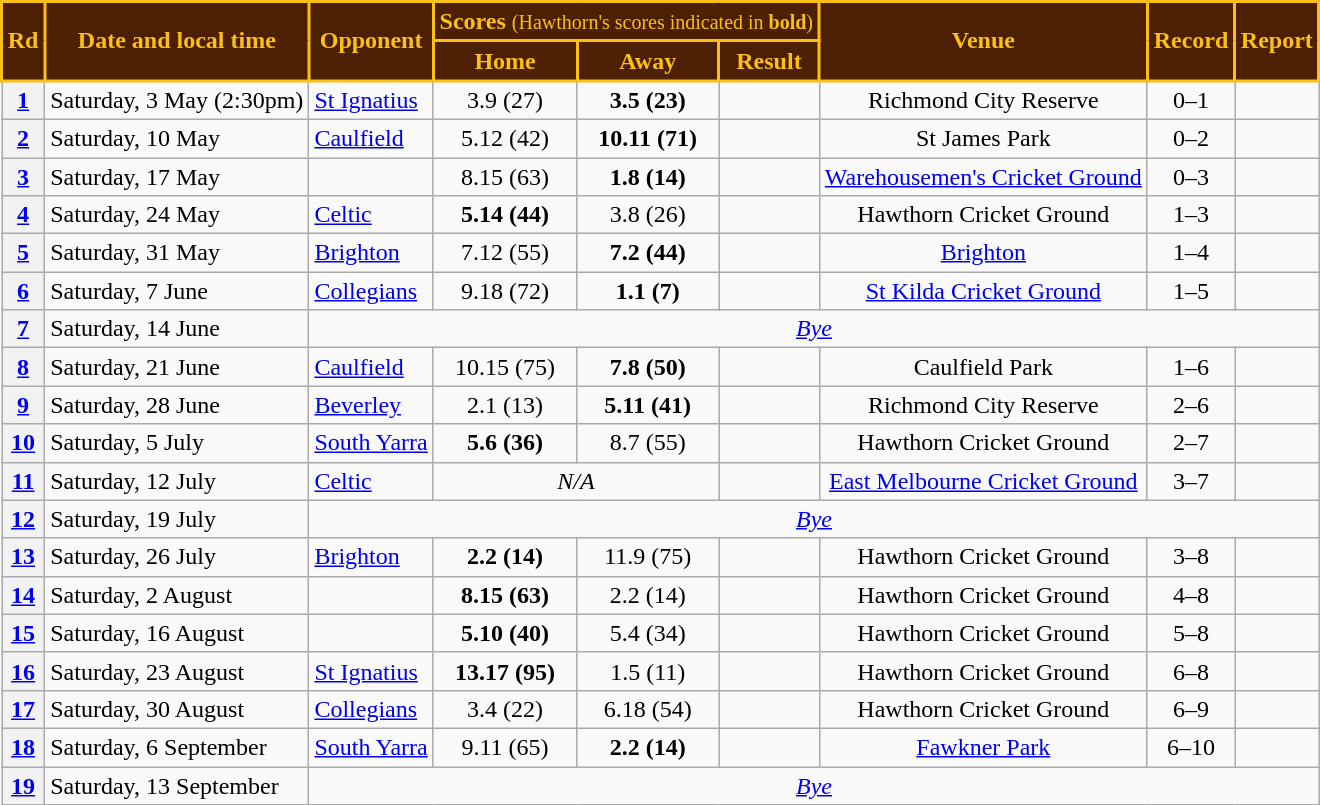<table class="wikitable" style="text-align:center">
<tr>
<th rowspan="2" style="background: #4D2004; color: #FBBF15; border: solid #FBBF15 2px">Rd</th>
<th rowspan="2" style="background: #4D2004; color: #FBBF15; border: solid #FBBF15 2px">Date and local time</th>
<th rowspan="2" style="background: #4D2004; color: #FBBF15; border: solid #FBBF15 2px">Opponent</th>
<td colspan="3" style="background: #4D2004; color: #FBBF15; border: solid #FBBF15 2px"><strong>Scores</strong> <small>(Hawthorn's scores indicated in <strong>bold</strong>)</small></td>
<th rowspan="2" style="background: #4D2004; color: #FBBF15; border: solid #FBBF15 2px">Venue</th>
<th rowspan="2" style="background: #4D2004; color: #FBBF15; border: solid #FBBF15 2px">Record</th>
<th rowspan="2" style="background: #4D2004; color: #FBBF15; border: solid #FBBF15 2px">Report</th>
</tr>
<tr>
<th style="background: #4D2004; color: #FBBF15; border: solid #FBBF15 2px">Home</th>
<th style="background: #4D2004; color: #FBBF15; border: solid #FBBF15 2px">Away</th>
<th style="background: #4D2004; color: #FBBF15; border: solid #FBBF15 2px">Result</th>
</tr>
<tr>
<th><a href='#'>1</a></th>
<td align=left>Saturday, 3 May (2:30pm)</td>
<td align=left><a href='#'>St Ignatius</a></td>
<td>3.9 (27)</td>
<td><strong>3.5 (23)</strong></td>
<td></td>
<td>Richmond City Reserve </td>
<td>0–1</td>
<td></td>
</tr>
<tr>
<th><a href='#'>2</a></th>
<td align=left>Saturday, 10 May</td>
<td align=left><a href='#'>Caulfield</a></td>
<td>5.12 (42)</td>
<td><strong>10.11 (71)</strong></td>
<td></td>
<td>St James Park </td>
<td>0–2</td>
<td></td>
</tr>
<tr>
<th><a href='#'>3</a></th>
<td align=left>Saturday, 17 May</td>
<td align=left></td>
<td>8.15 (63)</td>
<td><strong>1.8 (14)</strong></td>
<td></td>
<td><a href='#'>Warehousemen's Cricket Ground</a> </td>
<td>0–3</td>
<td></td>
</tr>
<tr>
<th><a href='#'>4</a></th>
<td align=left>Saturday, 24 May</td>
<td align=left><a href='#'>Celtic</a></td>
<td><strong>5.14 (44)</strong></td>
<td>3.8 (26)</td>
<td></td>
<td>Hawthorn Cricket Ground </td>
<td>1–3</td>
<td></td>
</tr>
<tr>
<th><a href='#'>5</a></th>
<td align=left>Saturday, 31 May</td>
<td align=left><a href='#'>Brighton</a></td>
<td>7.12 (55)</td>
<td><strong>7.2 (44)</strong></td>
<td></td>
<td><a href='#'>Brighton</a> </td>
<td>1–4</td>
<td></td>
</tr>
<tr>
<th><a href='#'>6</a></th>
<td align=left>Saturday, 7 June</td>
<td align=left><a href='#'>Collegians</a></td>
<td>9.18 (72)</td>
<td><strong>1.1 (7)</strong></td>
<td></td>
<td><a href='#'>St Kilda Cricket Ground</a> </td>
<td>1–5</td>
<td></td>
</tr>
<tr>
<th><a href='#'>7</a></th>
<td align=left>Saturday, 14 June</td>
<td colspan="9"><em><a href='#'>Bye</a></em></td>
</tr>
<tr>
<th><a href='#'>8</a></th>
<td align=left>Saturday, 21 June</td>
<td align=left><a href='#'>Caulfield</a></td>
<td>10.15 (75)</td>
<td><strong>7.8 (50)</strong></td>
<td></td>
<td>Caulfield Park </td>
<td>1–6</td>
<td></td>
</tr>
<tr>
<th><a href='#'>9</a></th>
<td align=left>Saturday, 28 June</td>
<td align=left><a href='#'>Beverley</a></td>
<td>2.1 (13)</td>
<td><strong>5.11 (41)</strong></td>
<td></td>
<td>Richmond City Reserve </td>
<td>2–6</td>
<td></td>
</tr>
<tr>
<th><a href='#'>10</a></th>
<td align=left>Saturday, 5 July</td>
<td align=left><a href='#'>South Yarra</a></td>
<td><strong>5.6 (36)</strong></td>
<td>8.7 (55)</td>
<td></td>
<td>Hawthorn Cricket Ground </td>
<td>2–7</td>
<td></td>
</tr>
<tr>
<th><a href='#'>11</a></th>
<td align=left>Saturday, 12 July</td>
<td align=left><a href='#'>Celtic</a></td>
<td colspan="2"><em>N/A</em></td>
<td></td>
<td><a href='#'>East Melbourne Cricket Ground</a> </td>
<td>3–7</td>
<td></td>
</tr>
<tr>
<th><a href='#'>12</a></th>
<td align=left>Saturday, 19 July</td>
<td colspan="9"><em><a href='#'>Bye</a></em></td>
</tr>
<tr>
<th><a href='#'>13</a></th>
<td align=left>Saturday, 26 July</td>
<td align=left><a href='#'>Brighton</a></td>
<td><strong>2.2 (14)</strong></td>
<td>11.9 (75)</td>
<td></td>
<td>Hawthorn Cricket Ground </td>
<td>3–8</td>
<td></td>
</tr>
<tr>
<th><a href='#'>14</a></th>
<td align=left>Saturday, 2 August</td>
<td align=left></td>
<td><strong>8.15 (63)</strong></td>
<td>2.2 (14)</td>
<td></td>
<td>Hawthorn Cricket Ground </td>
<td>4–8</td>
<td></td>
</tr>
<tr>
<th><a href='#'>15</a></th>
<td align=left>Saturday, 16 August</td>
<td align=left></td>
<td><strong>5.10 (40)</strong></td>
<td>5.4 (34)</td>
<td></td>
<td>Hawthorn Cricket Ground </td>
<td>5–8</td>
<td></td>
</tr>
<tr>
<th><a href='#'>16</a></th>
<td align=left>Saturday, 23 August</td>
<td align=left><a href='#'>St Ignatius</a></td>
<td><strong>13.17 (95)</strong></td>
<td>1.5 (11)</td>
<td></td>
<td>Hawthorn Cricket Ground </td>
<td>6–8</td>
<td></td>
</tr>
<tr>
<th><a href='#'>17</a></th>
<td align=left>Saturday, 30 August</td>
<td align=left><a href='#'>Collegians</a></td>
<td>3.4 (22)</td>
<td>6.18 (54)</td>
<td></td>
<td>Hawthorn Cricket Ground </td>
<td>6–9</td>
<td></td>
</tr>
<tr>
<th><a href='#'>18</a></th>
<td align=left>Saturday, 6 September</td>
<td align=left><a href='#'>South Yarra</a></td>
<td>9.11 (65)</td>
<td><strong>2.2 (14)</strong></td>
<td></td>
<td><a href='#'>Fawkner Park</a> </td>
<td>6–10</td>
<td></td>
</tr>
<tr>
<th><a href='#'>19</a></th>
<td align=left>Saturday, 13 September</td>
<td colspan="9"><em><a href='#'>Bye</a></em></td>
</tr>
</table>
